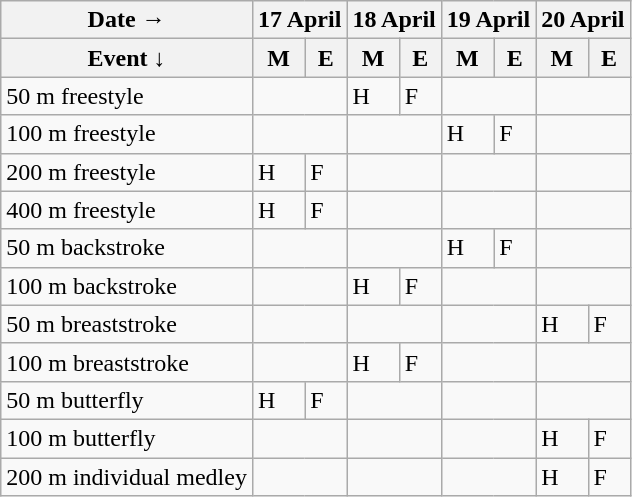<table class="wikitable swimming-schedule floatleft">
<tr>
<th>Date →</th>
<th colspan=2>17 April</th>
<th colspan=2>18 April</th>
<th colspan=2>19 April</th>
<th colspan=2>20 April</th>
</tr>
<tr>
<th>Event ↓</th>
<th>M</th>
<th>E</th>
<th>M</th>
<th>E</th>
<th>M</th>
<th>E</th>
<th>M</th>
<th>E</th>
</tr>
<tr>
<td class=event>50 m freestyle</td>
<td colspan=2></td>
<td class=heats>H</td>
<td class=final>F</td>
<td colspan=2></td>
<td colspan=2></td>
</tr>
<tr>
<td class=event>100 m freestyle</td>
<td colspan=2></td>
<td colspan=2></td>
<td class=heats>H</td>
<td class=final>F</td>
<td colspan=2></td>
</tr>
<tr>
<td class=event>200 m freestyle</td>
<td class=heats>H</td>
<td class=final>F</td>
<td colspan=2></td>
<td colspan=2></td>
<td colspan=2></td>
</tr>
<tr>
<td class=event>400 m freestyle</td>
<td class=heats>H</td>
<td class=final>F</td>
<td colspan=2></td>
<td colspan=2></td>
<td colspan=2></td>
</tr>
<tr>
<td class=event>50 m backstroke</td>
<td colspan=2></td>
<td colspan=2></td>
<td class=heats>H</td>
<td class=final>F</td>
<td colspan=2></td>
</tr>
<tr>
<td class=event>100 m backstroke</td>
<td colspan=2></td>
<td class=heats>H</td>
<td class=final>F</td>
<td colspan=2></td>
<td colspan=2></td>
</tr>
<tr>
<td class=event>50 m breaststroke</td>
<td colspan=2></td>
<td colspan=2></td>
<td colspan=2></td>
<td class=heats>H</td>
<td class=final>F</td>
</tr>
<tr>
<td class=event>100 m breaststroke</td>
<td colspan=2></td>
<td class=heats>H</td>
<td class=final>F</td>
<td colspan=2></td>
<td colspan=2></td>
</tr>
<tr>
<td class=event>50 m butterfly</td>
<td class=heats>H</td>
<td class=final>F</td>
<td colspan=2></td>
<td colspan=2></td>
<td colspan=2></td>
</tr>
<tr>
<td class=event>100 m butterfly</td>
<td colspan=2></td>
<td colspan=2></td>
<td colspan=2></td>
<td class=heats>H</td>
<td class=final>F</td>
</tr>
<tr>
<td class=event>200 m individual medley</td>
<td colspan=2></td>
<td colspan=2></td>
<td colspan=2></td>
<td class=heats>H</td>
<td class=final>F</td>
</tr>
</table>
